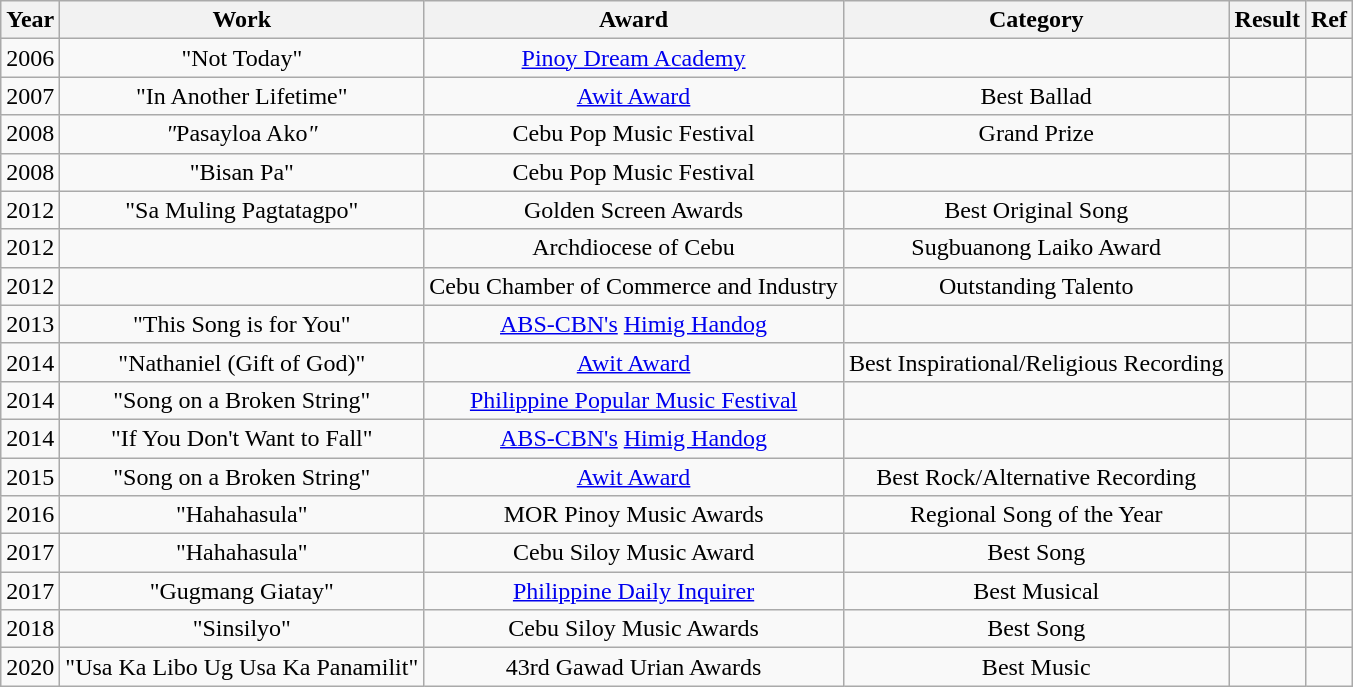<table class="wikitable sortable plainrowheaders" style="text-align:center;">
<tr>
<th>Year</th>
<th>Work</th>
<th>Award</th>
<th>Category</th>
<th>Result</th>
<th>Ref</th>
</tr>
<tr>
<td>2006</td>
<td>"Not Today"</td>
<td><a href='#'>Pinoy Dream Academy</a></td>
<td></td>
<td></td>
<td></td>
</tr>
<tr>
<td>2007</td>
<td>"In Another Lifetime"</td>
<td><a href='#'>Awit Award</a></td>
<td>Best Ballad</td>
<td></td>
<td></td>
</tr>
<tr>
<td>2008</td>
<td><em>"</em>Pasayloa Ako<em>"</em></td>
<td>Cebu Pop Music Festival</td>
<td>Grand Prize</td>
<td></td>
<td></td>
</tr>
<tr>
<td>2008</td>
<td>"Bisan Pa"</td>
<td>Cebu Pop Music Festival</td>
<td></td>
<td></td>
<td></td>
</tr>
<tr>
<td>2012</td>
<td>"Sa Muling Pagtatagpo"</td>
<td>Golden Screen Awards</td>
<td>Best Original Song</td>
<td></td>
<td></td>
</tr>
<tr>
<td>2012</td>
<td></td>
<td>Archdiocese of Cebu</td>
<td>Sugbuanong Laiko Award</td>
<td></td>
<td></td>
</tr>
<tr>
<td>2012</td>
<td></td>
<td>Cebu Chamber of Commerce and Industry</td>
<td>Outstanding Talento</td>
<td></td>
<td></td>
</tr>
<tr>
<td>2013</td>
<td>"This Song is for You"</td>
<td><a href='#'>ABS-CBN's</a> <a href='#'>Himig Handog</a></td>
<td></td>
<td></td>
<td></td>
</tr>
<tr>
<td>2014</td>
<td>"Nathaniel (Gift of God)"</td>
<td><a href='#'>Awit Award</a></td>
<td>Best Inspirational/Religious Recording</td>
<td></td>
<td></td>
</tr>
<tr>
<td>2014</td>
<td>"Song on a Broken String"</td>
<td><a href='#'>Philippine Popular Music Festival</a></td>
<td></td>
<td></td>
<td></td>
</tr>
<tr>
<td>2014</td>
<td>"If You Don't Want to Fall"</td>
<td><a href='#'>ABS-CBN's</a> <a href='#'>Himig Handog</a></td>
<td></td>
<td></td>
<td><em></em></td>
</tr>
<tr>
<td>2015</td>
<td>"Song on a Broken String"</td>
<td><a href='#'>Awit Award</a></td>
<td>Best Rock/Alternative Recording</td>
<td></td>
<td></td>
</tr>
<tr>
<td>2016</td>
<td>"Hahahasula"</td>
<td>MOR Pinoy Music Awards</td>
<td>Regional Song of the Year</td>
<td></td>
<td></td>
</tr>
<tr>
<td>2017</td>
<td>"Hahahasula"</td>
<td>Cebu Siloy Music Award</td>
<td>Best Song</td>
<td></td>
<td></td>
</tr>
<tr>
<td>2017</td>
<td>"Gugmang Giatay"</td>
<td><a href='#'>Philippine Daily Inquirer</a></td>
<td>Best Musical</td>
<td></td>
<td></td>
</tr>
<tr>
<td>2018</td>
<td>"Sinsilyo"</td>
<td>Cebu Siloy Music Awards</td>
<td>Best Song</td>
<td></td>
<td></td>
</tr>
<tr>
<td>2020</td>
<td>"Usa Ka Libo Ug Usa Ka Panamilit"</td>
<td>43rd Gawad Urian Awards</td>
<td>Best Music</td>
<td></td>
<td></td>
</tr>
</table>
